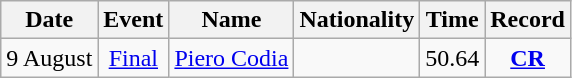<table class="wikitable" style=text-align:center>
<tr>
<th>Date</th>
<th>Event</th>
<th>Name</th>
<th>Nationality</th>
<th>Time</th>
<th>Record</th>
</tr>
<tr>
<td>9 August</td>
<td><a href='#'>Final</a></td>
<td align=left><a href='#'>Piero Codia</a></td>
<td align=left></td>
<td>50.64</td>
<td><strong><a href='#'>CR</a></strong></td>
</tr>
</table>
